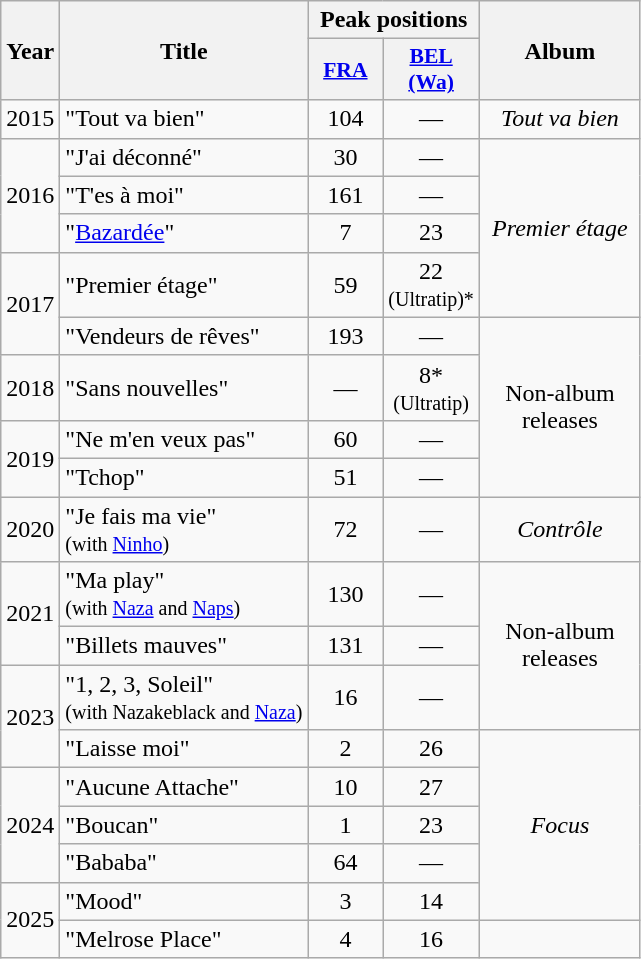<table class="wikitable">
<tr>
<th rowspan="2">Year</th>
<th rowspan="2">Title</th>
<th colspan="2">Peak positions</th>
<th rowspan="2" style="text-align:center; width:100px;">Album</th>
</tr>
<tr>
<th scope="col" style="width:3em;font-size:90%;"><a href='#'>FRA</a><br></th>
<th scope="col" style="width:3em;font-size:90%;"><a href='#'>BEL<br>(Wa)</a><br></th>
</tr>
<tr>
<td style="text-align:center;">2015</td>
<td>"Tout va bien"</td>
<td style="text-align:center;">104</td>
<td style="text-align:center;">—</td>
<td style="text-align:center;"><em>Tout va bien</em></td>
</tr>
<tr>
<td style="text-align:center;" rowspan=3>2016</td>
<td>"J'ai déconné"</td>
<td style="text-align:center;">30</td>
<td style="text-align:center;">—</td>
<td style="text-align:center;" rowspan=4><em>Premier étage</em></td>
</tr>
<tr>
<td>"T'es à moi"</td>
<td style="text-align:center;">161</td>
<td style="text-align:center;">—</td>
</tr>
<tr>
<td>"<a href='#'>Bazardée</a>"</td>
<td style="text-align:center;">7</td>
<td style="text-align:center;">23</td>
</tr>
<tr>
<td style="text-align:center;" rowspan=2>2017</td>
<td>"Premier étage"</td>
<td style="text-align:center;">59</td>
<td style="text-align:center;">22<br><small>(Ultratip)*</small></td>
</tr>
<tr>
<td>"Vendeurs de rêves"</td>
<td style="text-align:center;">193</td>
<td style="text-align:center;">—</td>
<td style="text-align:center;" rowspan="4">Non-album releases</td>
</tr>
<tr>
<td style="text-align:center;">2018</td>
<td>"Sans nouvelles"</td>
<td style="text-align:center;">—</td>
<td style="text-align:center;">8*<br><small>(Ultratip)</small></td>
</tr>
<tr>
<td style="text-align:center;" rowspan="2">2019</td>
<td>"Ne m'en veux pas"</td>
<td style="text-align:center;">60</td>
<td style="text-align:center;">—</td>
</tr>
<tr>
<td>"Tchop"</td>
<td style="text-align:center;">51</td>
<td style="text-align:center;">—</td>
</tr>
<tr>
<td style="text-align:center;">2020</td>
<td>"Je fais ma vie"<br><small>(with <a href='#'>Ninho</a>)</small></td>
<td style="text-align:center;">72</td>
<td style="text-align:center;">—</td>
<td style="text-align:center;"><em>Contrôle</em></td>
</tr>
<tr>
<td style="text-align:center;" rowspan=2>2021</td>
<td>"Ma play"<br><small>(with <a href='#'>Naza</a> and <a href='#'>Naps</a>)</small></td>
<td style="text-align:center;">130</td>
<td style="text-align:center;">—</td>
<td style="text-align:center;" rowspan="3">Non-album releases</td>
</tr>
<tr>
<td>"Billets mauves"</td>
<td style="text-align:center;">131</td>
<td style="text-align:center;">—</td>
</tr>
<tr>
<td style="text-align:center;" rowspan=2>2023</td>
<td>"1, 2, 3, Soleil"<br><small>(with Nazakeblack and <a href='#'>Naza</a>)</small></td>
<td style="text-align:center;">16</td>
<td style="text-align:center;">—</td>
</tr>
<tr>
<td>"Laisse moi"</td>
<td style="text-align:center;">2</td>
<td style="text-align:center;">26</td>
<td style="text-align:center;" rowspan=5><em>Focus</em></td>
</tr>
<tr>
<td style="text-align:center;" rowspan=3>2024</td>
<td>"Aucune Attache"</td>
<td style="text-align:center;">10</td>
<td style="text-align:center;">27</td>
</tr>
<tr>
<td>"Boucan"<br></td>
<td style="text-align:center;">1</td>
<td style="text-align:center;">23</td>
</tr>
<tr>
<td>"Bababa"</td>
<td style="text-align:center;">64</td>
<td style="text-align:center;">—</td>
</tr>
<tr>
<td style="text-align:center;" rowspan="2">2025</td>
<td>"Mood"</td>
<td style="text-align:center;">3</td>
<td style="text-align:center;">14</td>
</tr>
<tr>
<td>"Melrose Place"<br></td>
<td style="text-align:center;">4</td>
<td style="text-align:center;">16</td>
<td></td>
</tr>
</table>
